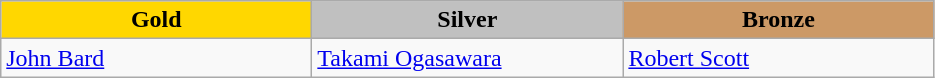<table class="wikitable" style="text-align:left">
<tr align="center">
<td width=200 bgcolor=gold><strong>Gold</strong></td>
<td width=200 bgcolor=silver><strong>Silver</strong></td>
<td width=200 bgcolor=CC9966><strong>Bronze</strong></td>
</tr>
<tr>
<td><a href='#'>John Bard</a><br><em></em></td>
<td><a href='#'>Takami Ogasawara</a><br><em></em></td>
<td><a href='#'>Robert Scott</a><br><em></em></td>
</tr>
</table>
